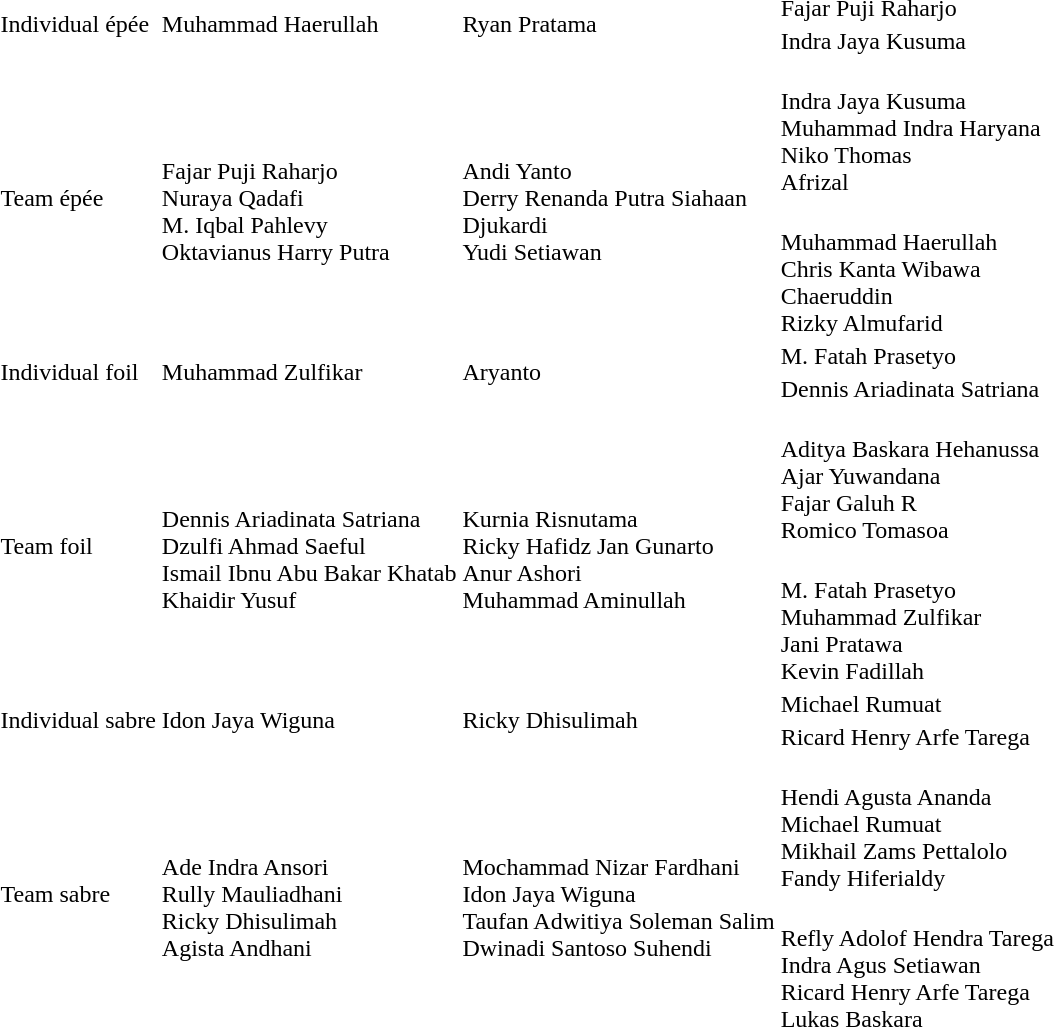<table>
<tr>
<td rowspan=2>Individual épée</td>
<td rowspan=2>Muhammad Haerullah<br></td>
<td rowspan=2>Ryan Pratama<br></td>
<td>Fajar Puji Raharjo<br></td>
</tr>
<tr>
<td>Indra Jaya Kusuma<br></td>
</tr>
<tr>
<td rowspan=2>Team épée</td>
<td rowspan=2><br>Fajar Puji Raharjo<br>Nuraya Qadafi<br>M. Iqbal Pahlevy<br>Oktavianus Harry Putra</td>
<td rowspan=2><br>Andi Yanto<br>Derry Renanda Putra Siahaan<br>Djukardi<br>Yudi Setiawan</td>
<td><br>Indra Jaya Kusuma<br>Muhammad Indra Haryana<br>Niko Thomas<br>Afrizal</td>
</tr>
<tr>
<td><br>Muhammad Haerullah<br>Chris Kanta Wibawa<br>Chaeruddin<br>Rizky Almufarid</td>
</tr>
<tr>
<td rowspan=2>Individual foil</td>
<td rowspan=2>Muhammad Zulfikar<br></td>
<td rowspan=2>Aryanto<br></td>
<td>M. Fatah Prasetyo<br></td>
</tr>
<tr>
<td>Dennis Ariadinata Satriana<br></td>
</tr>
<tr>
<td rowspan=2>Team foil</td>
<td rowspan=2><br>Dennis Ariadinata Satriana<br>Dzulfi Ahmad Saeful<br>Ismail Ibnu Abu Bakar Khatab<br>Khaidir Yusuf</td>
<td rowspan=2><br>Kurnia Risnutama<br>Ricky Hafidz Jan Gunarto<br>Anur Ashori<br>Muhammad Aminullah</td>
<td><br>Aditya Baskara Hehanussa<br>Ajar Yuwandana<br>Fajar Galuh R<br>Romico Tomasoa</td>
</tr>
<tr>
<td><br>M. Fatah Prasetyo<br>Muhammad Zulfikar<br>Jani Pratawa<br>Kevin Fadillah</td>
</tr>
<tr>
<td rowspan=2>Individual sabre</td>
<td rowspan=2>Idon Jaya Wiguna<br></td>
<td rowspan=2>Ricky Dhisulimah<br></td>
<td>Michael Rumuat<br></td>
</tr>
<tr>
<td>Ricard Henry Arfe Tarega<br></td>
</tr>
<tr>
<td rowspan=2>Team sabre</td>
<td rowspan=2><br>Ade Indra Ansori<br>Rully Mauliadhani<br>Ricky Dhisulimah<br>Agista Andhani</td>
<td rowspan=2><br>Mochammad Nizar Fardhani<br>Idon Jaya Wiguna<br>Taufan Adwitiya Soleman Salim<br>Dwinadi Santoso Suhendi</td>
<td><br>Hendi Agusta Ananda<br>Michael Rumuat<br>Mikhail Zams Pettalolo<br>Fandy Hiferialdy</td>
</tr>
<tr>
<td><br>Refly Adolof Hendra Tarega<br>Indra Agus Setiawan<br>Ricard Henry Arfe Tarega<br>Lukas Baskara</td>
</tr>
</table>
